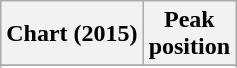<table class="wikitable sortable plainrowheaders">
<tr>
<th>Chart (2015)</th>
<th>Peak<br>position</th>
</tr>
<tr>
</tr>
<tr>
</tr>
<tr>
</tr>
</table>
